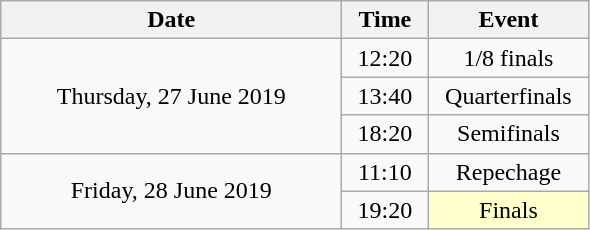<table class="wikitable" style="text-align:center;">
<tr>
<th width="220">Date</th>
<th width="50">Time</th>
<th width="100">Event</th>
</tr>
<tr>
<td rowspan="3">Thursday, 27 June 2019</td>
<td>12:20</td>
<td>1/8 finals</td>
</tr>
<tr>
<td>13:40</td>
<td>Quarterfinals</td>
</tr>
<tr>
<td>18:20</td>
<td>Semifinals</td>
</tr>
<tr>
<td rowspan="2">Friday, 28 June 2019</td>
<td>11:10</td>
<td>Repechage</td>
</tr>
<tr>
<td>19:20</td>
<td bgcolor="ffffcc">Finals</td>
</tr>
</table>
